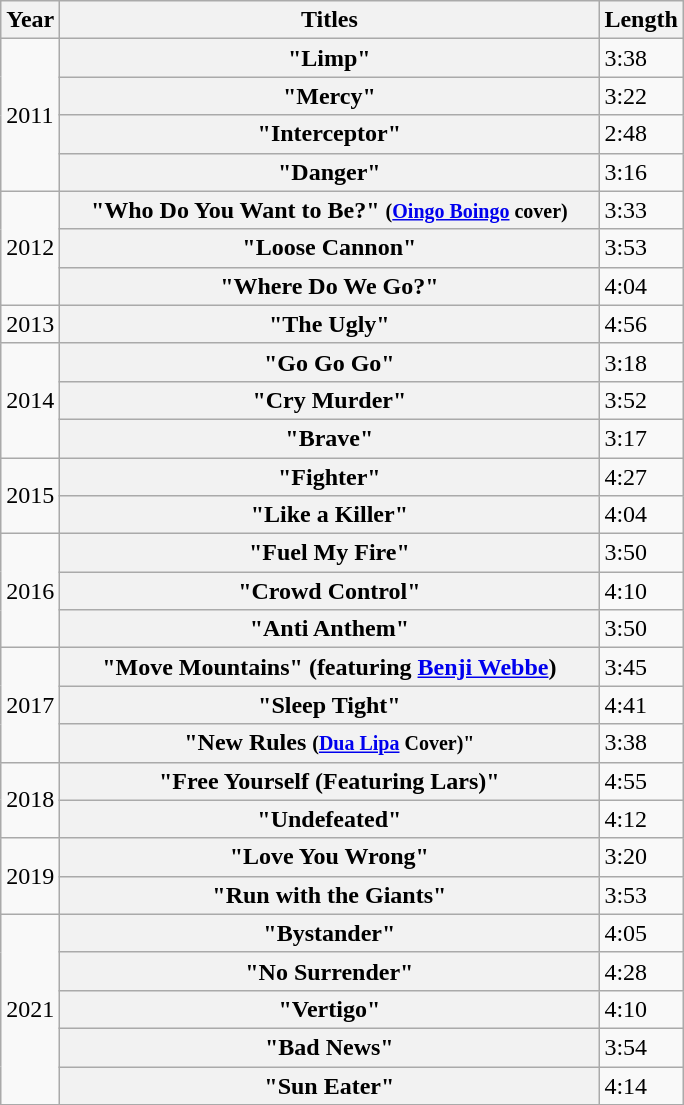<table class="wikitable plainrowheaders">
<tr>
<th>Year</th>
<th style="width:22em;">Titles</th>
<th>Length</th>
</tr>
<tr>
<td rowspan="4">2011</td>
<th scope="row">"Limp"</th>
<td>3:38</td>
</tr>
<tr>
<th scope="row">"Mercy"</th>
<td>3:22</td>
</tr>
<tr>
<th scope="row">"Interceptor"</th>
<td>2:48</td>
</tr>
<tr>
<th scope="row">"Danger"</th>
<td>3:16</td>
</tr>
<tr>
<td rowspan="3">2012</td>
<th scope="row">"Who Do You Want to Be?" <small>(<a href='#'>Oingo Boingo</a> cover)</small></th>
<td>3:33</td>
</tr>
<tr>
<th scope="row">"Loose Cannon"</th>
<td>3:53</td>
</tr>
<tr>
<th scope="row">"Where Do We Go?"</th>
<td>4:04</td>
</tr>
<tr>
<td>2013</td>
<th scope="row">"The Ugly"</th>
<td>4:56</td>
</tr>
<tr>
<td rowspan="3">2014</td>
<th scope="row">"Go Go Go"</th>
<td>3:18</td>
</tr>
<tr>
<th scope="row">"Cry Murder"</th>
<td>3:52</td>
</tr>
<tr>
<th scope="row">"Brave"</th>
<td>3:17</td>
</tr>
<tr>
<td rowspan="2">2015</td>
<th scope="row">"Fighter"</th>
<td>4:27</td>
</tr>
<tr>
<th scope="row">"Like a Killer"</th>
<td>4:04</td>
</tr>
<tr>
<td rowspan="3">2016</td>
<th scope="row">"Fuel My Fire"</th>
<td>3:50</td>
</tr>
<tr>
<th scope="row">"Crowd Control"</th>
<td>4:10</td>
</tr>
<tr>
<th scope="row">"Anti Anthem"</th>
<td>3:50</td>
</tr>
<tr>
<td rowspan="3">2017</td>
<th scope="row">"Move Mountains" (featuring <a href='#'>Benji Webbe</a>)</th>
<td>3:45</td>
</tr>
<tr>
<th scope="row">"Sleep Tight"</th>
<td>4:41</td>
</tr>
<tr>
<th scope="row">"New Rules <small>(<a href='#'>Dua Lipa</a> Cover)" </small></th>
<td>3:38</td>
</tr>
<tr>
<td rowspan="2">2018</td>
<th scope="row">"Free Yourself (Featuring Lars)"</th>
<td>4:55</td>
</tr>
<tr>
<th scope="row">"Undefeated"</th>
<td>4:12</td>
</tr>
<tr>
<td rowspan="2">2019</td>
<th scope="row">"Love You Wrong"</th>
<td>3:20</td>
</tr>
<tr>
<th scope="row">"Run with the Giants"</th>
<td>3:53</td>
</tr>
<tr>
<td rowspan="5">2021</td>
<th scope="row">"Bystander"</th>
<td>4:05</td>
</tr>
<tr>
<th scope="row">"No Surrender"</th>
<td>4:28</td>
</tr>
<tr>
<th scope="row">"Vertigo"</th>
<td>4:10</td>
</tr>
<tr>
<th scope="row">"Bad News"</th>
<td>3:54</td>
</tr>
<tr>
<th scope="row">"Sun Eater"</th>
<td>4:14</td>
</tr>
</table>
